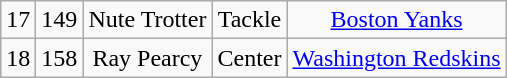<table class="wikitable" style="text-align:center">
<tr>
<td>17</td>
<td>149</td>
<td>Nute Trotter</td>
<td>Tackle</td>
<td><a href='#'>Boston Yanks</a></td>
</tr>
<tr>
<td>18</td>
<td>158</td>
<td>Ray Pearcy</td>
<td>Center</td>
<td><a href='#'>Washington Redskins</a></td>
</tr>
</table>
